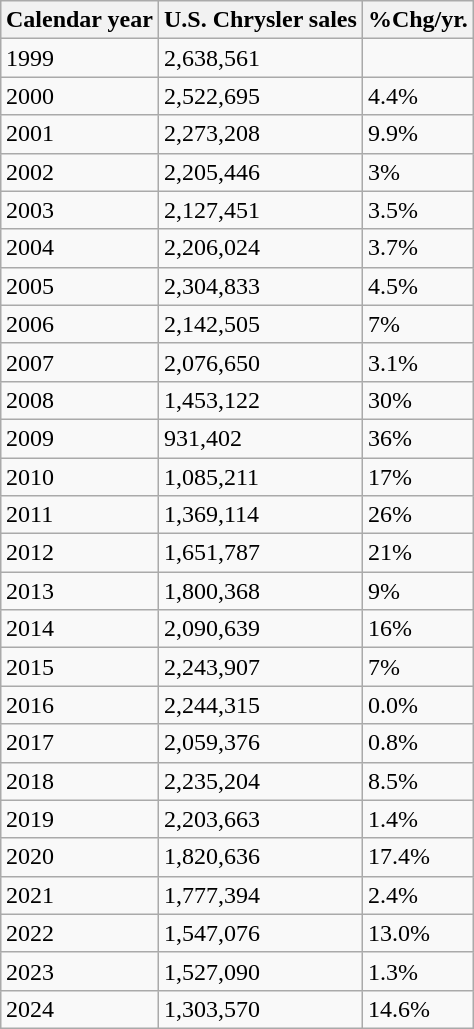<table class="wikitable" style="float:right; margin-left:10px; margin-bottom:10px;">
<tr>
<th>Calendar year</th>
<th>U.S. Chrysler sales</th>
<th>%Chg/yr.</th>
</tr>
<tr>
<td>1999</td>
<td>2,638,561</td>
<td></td>
</tr>
<tr>
<td>2000</td>
<td>2,522,695</td>
<td>4.4%</td>
</tr>
<tr>
<td>2001</td>
<td>2,273,208</td>
<td>9.9%</td>
</tr>
<tr>
<td>2002</td>
<td>2,205,446</td>
<td>3%</td>
</tr>
<tr>
<td>2003</td>
<td>2,127,451</td>
<td>3.5%</td>
</tr>
<tr>
<td>2004</td>
<td>2,206,024</td>
<td>3.7%</td>
</tr>
<tr>
<td>2005</td>
<td>2,304,833</td>
<td>4.5%</td>
</tr>
<tr>
<td>2006</td>
<td>2,142,505</td>
<td>7%</td>
</tr>
<tr>
<td>2007</td>
<td>2,076,650</td>
<td>3.1%</td>
</tr>
<tr>
<td>2008</td>
<td>1,453,122</td>
<td>30%</td>
</tr>
<tr>
<td>2009</td>
<td>931,402</td>
<td>36%</td>
</tr>
<tr>
<td>2010</td>
<td>1,085,211</td>
<td>17%</td>
</tr>
<tr>
<td>2011</td>
<td>1,369,114</td>
<td>26%</td>
</tr>
<tr>
<td>2012</td>
<td>1,651,787</td>
<td>21%</td>
</tr>
<tr>
<td>2013</td>
<td>1,800,368</td>
<td>9%</td>
</tr>
<tr>
<td>2014</td>
<td>2,090,639</td>
<td>16%</td>
</tr>
<tr>
<td>2015</td>
<td>2,243,907</td>
<td>7%</td>
</tr>
<tr>
<td>2016</td>
<td>2,244,315</td>
<td> 0.0%</td>
</tr>
<tr>
<td>2017</td>
<td>2,059,376</td>
<td> 0.8%</td>
</tr>
<tr>
<td>2018</td>
<td>2,235,204</td>
<td> 8.5%</td>
</tr>
<tr>
<td>2019</td>
<td>2,203,663</td>
<td> 1.4%</td>
</tr>
<tr>
<td>2020</td>
<td>1,820,636</td>
<td> 17.4%</td>
</tr>
<tr>
<td>2021</td>
<td>1,777,394</td>
<td> 2.4%</td>
</tr>
<tr>
<td>2022</td>
<td>1,547,076</td>
<td> 13.0%</td>
</tr>
<tr>
<td>2023</td>
<td>1,527,090</td>
<td> 1.3%</td>
</tr>
<tr>
<td>2024</td>
<td>1,303,570</td>
<td> 14.6%</td>
</tr>
</table>
